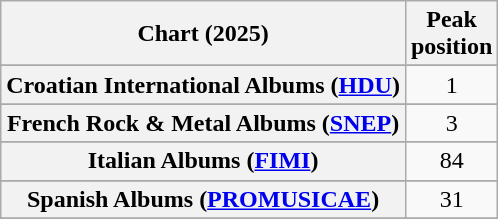<table class="wikitable sortable plainrowheaders" style="text-align:center">
<tr>
<th scope="col">Chart (2025)</th>
<th scope="col">Peak<br>position</th>
</tr>
<tr>
</tr>
<tr>
</tr>
<tr>
</tr>
<tr>
<th scope="row">Croatian International Albums (<a href='#'>HDU</a>)</th>
<td>1</td>
</tr>
<tr>
</tr>
<tr>
</tr>
<tr>
<th scope="row">French Rock & Metal Albums (<a href='#'>SNEP</a>)</th>
<td>3</td>
</tr>
<tr>
</tr>
<tr>
<th scope="row">Italian Albums (<a href='#'>FIMI</a>)</th>
<td>84</td>
</tr>
<tr>
</tr>
<tr>
</tr>
<tr>
</tr>
<tr>
<th scope="row">Spanish Albums (<a href='#'>PROMUSICAE</a>)</th>
<td>31</td>
</tr>
<tr>
</tr>
<tr>
</tr>
<tr>
</tr>
<tr>
</tr>
</table>
